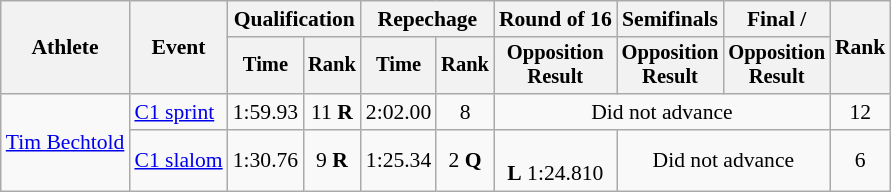<table class="wikitable" style="font-size:90%;">
<tr>
<th rowspan=2>Athlete</th>
<th rowspan=2>Event</th>
<th colspan=2>Qualification</th>
<th colspan=2>Repechage</th>
<th>Round of 16</th>
<th>Semifinals</th>
<th>Final / </th>
<th rowspan=2>Rank</th>
</tr>
<tr style="font-size:95%">
<th>Time</th>
<th>Rank</th>
<th>Time</th>
<th>Rank</th>
<th>Opposition <br>Result</th>
<th>Opposition <br>Result</th>
<th>Opposition <br>Result</th>
</tr>
<tr align=center>
<td align=left rowspan=2><a href='#'>Tim Bechtold</a></td>
<td align=left><a href='#'>C1 sprint</a></td>
<td>1:59.93</td>
<td>11 <strong>R</strong></td>
<td>2:02.00</td>
<td>8</td>
<td colspan=3>Did not advance</td>
<td>12</td>
</tr>
<tr align=center>
<td align=left><a href='#'>C1 slalom</a></td>
<td>1:30.76</td>
<td>9 <strong>R</strong></td>
<td>1:25.34</td>
<td>2 <strong>Q</strong></td>
<td><br><strong>L</strong> 1:24.810</td>
<td colspan=2>Did not advance</td>
<td>6</td>
</tr>
</table>
